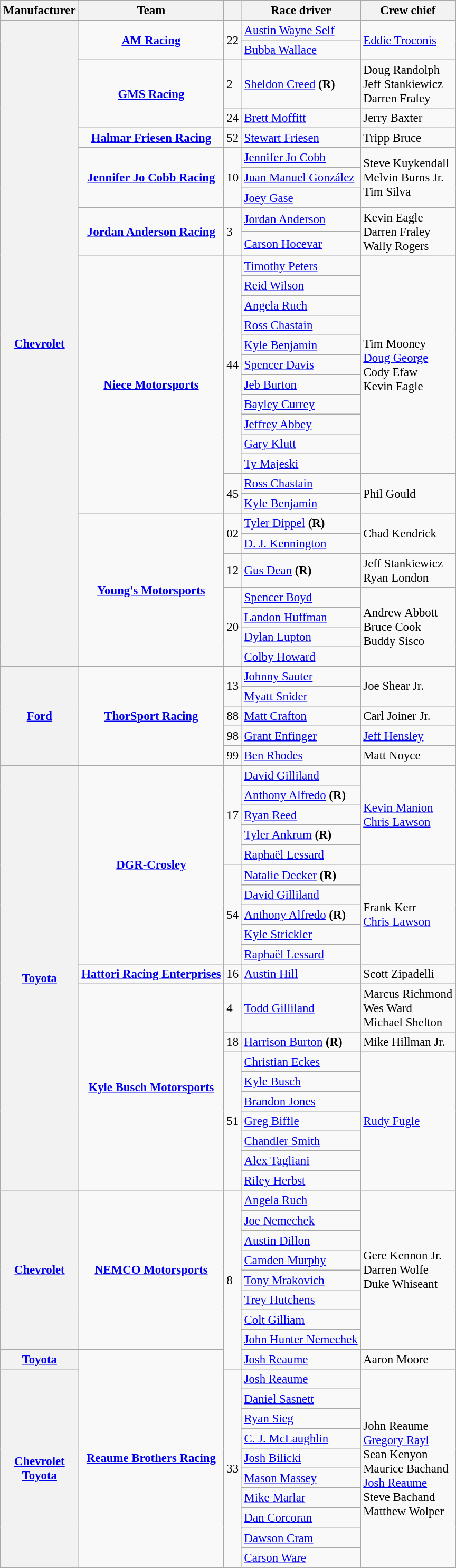<table class="wikitable" style="font-size: 95%;">
<tr>
<th>Manufacturer</th>
<th>Team</th>
<th></th>
<th>Race driver</th>
<th>Crew chief</th>
</tr>
<tr>
<th rowspan=30><a href='#'>Chevrolet</a></th>
<td rowspan=2 style="text-align:center;"><strong><a href='#'>AM Racing</a></strong></td>
<td rowspan=2>22</td>
<td><a href='#'>Austin Wayne Self</a> <small></small></td>
<td rowspan=2><a href='#'>Eddie Troconis</a></td>
</tr>
<tr>
<td><a href='#'>Bubba Wallace</a> <small></small></td>
</tr>
<tr>
<td rowspan=2 style="text-align:center;"><strong><a href='#'>GMS Racing</a></strong></td>
<td>2</td>
<td><a href='#'>Sheldon Creed</a> <strong>(R)</strong></td>
<td>Doug Randolph <small></small> <br> Jeff Stankiewicz <small></small> <br> Darren Fraley <small></small></td>
</tr>
<tr>
<td>24</td>
<td><a href='#'>Brett Moffitt</a></td>
<td>Jerry Baxter</td>
</tr>
<tr>
<td style="text-align:center;"><strong><a href='#'>Halmar Friesen Racing</a></strong></td>
<td>52</td>
<td><a href='#'>Stewart Friesen</a></td>
<td>Tripp Bruce</td>
</tr>
<tr>
<td rowspan=3 style="text-align:center;"><strong><a href='#'>Jennifer Jo Cobb Racing</a></strong></td>
<td rowspan=3>10</td>
<td><a href='#'>Jennifer Jo Cobb</a> <small></small></td>
<td rowspan=3>Steve Kuykendall <small></small> <br> Melvin Burns Jr. <small></small> <br> Tim Silva <small></small></td>
</tr>
<tr>
<td><a href='#'>Juan Manuel González</a> <small></small></td>
</tr>
<tr>
<td><a href='#'>Joey Gase</a> <small></small></td>
</tr>
<tr>
<td rowspan=2 style="text-align:center;"><strong><a href='#'>Jordan Anderson Racing</a></strong></td>
<td rowspan=2>3</td>
<td><a href='#'>Jordan Anderson</a> <small></small></td>
<td rowspan=2>Kevin Eagle <small></small> <br> Darren Fraley <small></small> <br> Wally Rogers <small></small></td>
</tr>
<tr>
<td><a href='#'>Carson Hocevar</a> <small></small></td>
</tr>
<tr>
<td rowspan=13 style="text-align:center;"><strong><a href='#'>Niece Motorsports</a></strong></td>
<td rowspan=11>44</td>
<td><a href='#'>Timothy Peters</a> <small></small></td>
<td rowspan=11>Tim Mooney <small></small> <br> <a href='#'>Doug George</a> <small></small> <br> Cody Efaw <small></small> <br> Kevin Eagle <small></small></td>
</tr>
<tr>
<td><a href='#'>Reid Wilson</a> <small></small></td>
</tr>
<tr>
<td><a href='#'>Angela Ruch</a> <small></small></td>
</tr>
<tr>
<td><a href='#'>Ross Chastain</a> <small></small></td>
</tr>
<tr>
<td><a href='#'>Kyle Benjamin</a> <small></small></td>
</tr>
<tr>
<td><a href='#'>Spencer Davis</a> <small></small></td>
</tr>
<tr>
<td><a href='#'>Jeb Burton</a> <small></small></td>
</tr>
<tr>
<td><a href='#'>Bayley Currey</a> <small></small></td>
</tr>
<tr>
<td><a href='#'>Jeffrey Abbey</a> <small></small></td>
</tr>
<tr>
<td><a href='#'>Gary Klutt</a> <small></small></td>
</tr>
<tr>
<td><a href='#'>Ty Majeski</a> <small></small></td>
</tr>
<tr>
<td rowspan=2>45</td>
<td><a href='#'>Ross Chastain</a> <small></small></td>
<td rowspan=2>Phil Gould</td>
</tr>
<tr>
<td><a href='#'>Kyle Benjamin</a> <small></small></td>
</tr>
<tr>
<td rowspan=7 style="text-align:center;"><strong><a href='#'>Young's Motorsports</a></strong></td>
<td rowspan=2>02</td>
<td><a href='#'>Tyler Dippel</a> <strong>(R)</strong> <small></small></td>
<td rowspan=2>Chad Kendrick</td>
</tr>
<tr>
<td><a href='#'>D. J. Kennington</a>  <small></small></td>
</tr>
<tr>
<td>12</td>
<td><a href='#'>Gus Dean</a> <strong>(R)</strong></td>
<td>Jeff Stankiewicz <small></small> <br> Ryan London <small></small></td>
</tr>
<tr>
<td rowspan=4>20</td>
<td><a href='#'>Spencer Boyd</a> <small></small></td>
<td rowspan=4>Andrew Abbott <small></small> <br> Bruce Cook <small></small> <br> Buddy Sisco <small></small></td>
</tr>
<tr>
<td><a href='#'>Landon Huffman</a> <small></small></td>
</tr>
<tr>
<td><a href='#'>Dylan Lupton</a> <small></small></td>
</tr>
<tr>
<td><a href='#'>Colby Howard</a> <small></small></td>
</tr>
<tr>
<th rowspan=5><a href='#'>Ford</a></th>
<td rowspan=5 style="text-align:center;"><strong><a href='#'>ThorSport Racing</a></strong></td>
<td rowspan=2>13</td>
<td><a href='#'>Johnny Sauter</a> <small></small></td>
<td rowspan=2>Joe Shear Jr.</td>
</tr>
<tr>
<td><a href='#'>Myatt Snider</a> <small></small></td>
</tr>
<tr>
<td>88</td>
<td><a href='#'>Matt Crafton</a></td>
<td>Carl Joiner Jr.</td>
</tr>
<tr>
<td>98</td>
<td><a href='#'>Grant Enfinger</a></td>
<td><a href='#'>Jeff Hensley</a></td>
</tr>
<tr>
<td>99</td>
<td><a href='#'>Ben Rhodes</a></td>
<td>Matt Noyce</td>
</tr>
<tr>
<th rowspan=20><a href='#'>Toyota</a></th>
<td rowspan=10 style="text-align:center;"><strong><a href='#'>DGR-Crosley</a></strong></td>
<td rowspan=5>17</td>
<td><a href='#'>David Gilliland</a> <small></small></td>
<td rowspan=5><a href='#'>Kevin Manion</a> <small></small> <br> <a href='#'>Chris Lawson</a> <small></small></td>
</tr>
<tr>
<td><a href='#'>Anthony Alfredo</a> <strong>(R)</strong> <small></small></td>
</tr>
<tr>
<td><a href='#'>Ryan Reed</a> <small></small></td>
</tr>
<tr>
<td><a href='#'>Tyler Ankrum</a> <strong>(R)</strong> <small></small></td>
</tr>
<tr>
<td><a href='#'>Raphaël Lessard</a> <small></small></td>
</tr>
<tr>
<td rowspan=5>54</td>
<td><a href='#'>Natalie Decker</a> <strong>(R)</strong> <small></small></td>
<td rowspan=5>Frank Kerr <small></small> <br> <a href='#'>Chris Lawson</a> <small></small></td>
</tr>
<tr>
<td><a href='#'>David Gilliland</a> <small></small></td>
</tr>
<tr>
<td><a href='#'>Anthony Alfredo</a> <strong>(R)</strong> <small></small></td>
</tr>
<tr>
<td><a href='#'>Kyle Strickler</a> <small></small></td>
</tr>
<tr>
<td><a href='#'>Raphaël Lessard</a> <small></small></td>
</tr>
<tr>
<td style="text-align:center;"><strong><a href='#'>Hattori Racing Enterprises</a></strong></td>
<td>16</td>
<td><a href='#'>Austin Hill</a></td>
<td>Scott Zipadelli</td>
</tr>
<tr>
<td rowspan=9 style="text-align:center;"><strong><a href='#'>Kyle Busch Motorsports</a></strong></td>
<td>4</td>
<td><a href='#'>Todd Gilliland</a></td>
<td>Marcus Richmond <small></small> <br> Wes Ward <small></small> <br> Michael Shelton <small></small></td>
</tr>
<tr>
<td>18</td>
<td><a href='#'>Harrison Burton</a> <strong>(R)</strong></td>
<td>Mike Hillman Jr.</td>
</tr>
<tr>
<td rowspan=7 style="text-align:center;">51</td>
<td><a href='#'>Christian Eckes</a> <small></small></td>
<td rowspan=7><a href='#'>Rudy Fugle</a></td>
</tr>
<tr>
<td><a href='#'>Kyle Busch</a> <small></small></td>
</tr>
<tr>
<td><a href='#'>Brandon Jones</a> <small></small></td>
</tr>
<tr>
<td><a href='#'>Greg Biffle</a> <small></small></td>
</tr>
<tr>
<td><a href='#'>Chandler Smith</a> <small></small></td>
</tr>
<tr>
<td><a href='#'>Alex Tagliani</a> <small></small></td>
</tr>
<tr>
<td><a href='#'>Riley Herbst</a> <small></small></td>
</tr>
<tr>
<th rowspan=8><a href='#'>Chevrolet</a></th>
<td rowspan=8 style="text-align:center;"><strong><a href='#'>NEMCO Motorsports</a></strong></td>
<td rowspan=9>8</td>
<td><a href='#'>Angela Ruch</a> <small></small></td>
<td rowspan=8>Gere Kennon Jr. <small></small> <br> Darren Wolfe <small></small> <br> Duke Whiseant <small></small></td>
</tr>
<tr>
<td><a href='#'>Joe Nemechek</a> <small></small></td>
</tr>
<tr>
<td><a href='#'>Austin Dillon</a> <small></small></td>
</tr>
<tr>
<td><a href='#'>Camden Murphy</a> <small></small></td>
</tr>
<tr>
<td><a href='#'>Tony Mrakovich</a> <small></small></td>
</tr>
<tr>
<td><a href='#'>Trey Hutchens</a> <small></small></td>
</tr>
<tr>
<td><a href='#'>Colt Gilliam</a> <small></small></td>
</tr>
<tr>
<td><a href='#'>John Hunter Nemechek</a> <small></small></td>
</tr>
<tr>
<th><a href='#'>Toyota</a></th>
<td rowspan=11 style="text-align:center;"><strong><a href='#'>Reaume Brothers Racing</a></strong></td>
<td><a href='#'>Josh Reaume</a> <small></small></td>
<td>Aaron Moore</td>
</tr>
<tr>
<th rowspan=10><a href='#'>Chevrolet</a> <small></small> <br> <a href='#'>Toyota</a> <small></small></th>
<td rowspan=10>33</td>
<td><a href='#'>Josh Reaume</a> <small></small></td>
<td rowspan=10>John Reaume <small></small> <br> <a href='#'>Gregory Rayl</a> <small></small> <br> Sean Kenyon <small></small> <br> Maurice Bachand <small></small> <br> <a href='#'>Josh Reaume</a> <small></small> <br> Steve Bachand <small></small> <br> Matthew Wolper <small></small></td>
</tr>
<tr>
<td><a href='#'>Daniel Sasnett</a> <small></small></td>
</tr>
<tr>
<td><a href='#'>Ryan Sieg</a> <small></small></td>
</tr>
<tr>
<td><a href='#'>C. J. McLaughlin</a> <small></small></td>
</tr>
<tr>
<td><a href='#'>Josh Bilicki</a> <small></small></td>
</tr>
<tr>
<td><a href='#'>Mason Massey</a> <small></small></td>
</tr>
<tr>
<td><a href='#'>Mike Marlar</a> <small></small></td>
</tr>
<tr>
<td><a href='#'>Dan Corcoran</a> <small></small></td>
</tr>
<tr>
<td><a href='#'>Dawson Cram</a> <small></small></td>
</tr>
<tr>
<td><a href='#'>Carson Ware</a> <small></small></td>
</tr>
</table>
